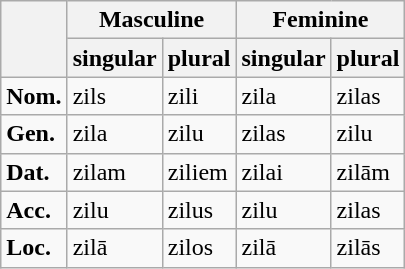<table class="wikitable">
<tr>
<th rowspan="2"></th>
<th colspan="2" align="center">Masculine</th>
<th colspan="2" align="center">Feminine</th>
</tr>
<tr>
<th>singular</th>
<th>plural</th>
<th>singular</th>
<th>plural</th>
</tr>
<tr>
<td><strong>Nom.</strong></td>
<td>zils</td>
<td>zili</td>
<td>zila</td>
<td>zilas</td>
</tr>
<tr>
<td><strong>Gen.</strong></td>
<td>zila</td>
<td>zilu</td>
<td>zilas</td>
<td>zilu</td>
</tr>
<tr>
<td><strong>Dat.</strong></td>
<td>zilam</td>
<td>ziliem</td>
<td>zilai</td>
<td>zilām</td>
</tr>
<tr>
<td><strong>Acc.</strong></td>
<td>zilu</td>
<td>zilus</td>
<td>zilu</td>
<td>zilas</td>
</tr>
<tr>
<td><strong>Loc.</strong></td>
<td>zilā</td>
<td>zilos</td>
<td>zilā</td>
<td>zilās</td>
</tr>
</table>
